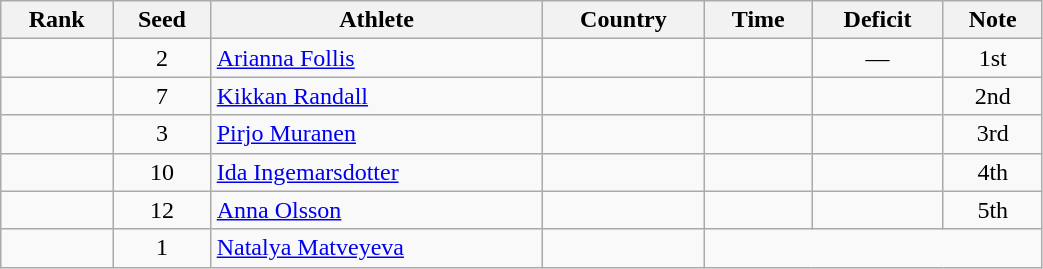<table class="wikitable sortable" style="text-align:center" width=55%>
<tr>
<th>Rank</th>
<th>Seed</th>
<th>Athlete</th>
<th>Country</th>
<th>Time</th>
<th>Deficit</th>
<th>Note</th>
</tr>
<tr>
<td></td>
<td>2</td>
<td align=left><a href='#'>Arianna Follis</a></td>
<td align=left></td>
<td></td>
<td>—</td>
<td>1st</td>
</tr>
<tr>
<td></td>
<td>7</td>
<td align=left><a href='#'>Kikkan Randall</a></td>
<td align=left></td>
<td></td>
<td></td>
<td>2nd</td>
</tr>
<tr>
<td></td>
<td>3</td>
<td align=left><a href='#'>Pirjo Muranen</a></td>
<td align=left></td>
<td></td>
<td></td>
<td>3rd</td>
</tr>
<tr>
<td></td>
<td>10</td>
<td align=left><a href='#'>Ida Ingemarsdotter</a></td>
<td align=left></td>
<td></td>
<td></td>
<td>4th</td>
</tr>
<tr>
<td></td>
<td>12</td>
<td align=left><a href='#'>Anna Olsson</a></td>
<td align=left></td>
<td></td>
<td></td>
<td>5th</td>
</tr>
<tr>
<td></td>
<td>1</td>
<td align=left><a href='#'>Natalya Matveyeva</a></td>
<td align=left></td>
<td colspan="3"></td>
</tr>
</table>
